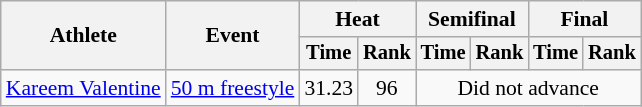<table class=wikitable style="font-size:90%">
<tr>
<th rowspan="2">Athlete</th>
<th rowspan="2">Event</th>
<th colspan="2">Heat</th>
<th colspan="2">Semifinal</th>
<th colspan="2">Final</th>
</tr>
<tr style="font-size:95%">
<th>Time</th>
<th>Rank</th>
<th>Time</th>
<th>Rank</th>
<th>Time</th>
<th>Rank</th>
</tr>
<tr align=center>
<td align=left><a href='#'>Kareem Valentine</a></td>
<td align=left><a href='#'>50 m freestyle</a></td>
<td>31.23</td>
<td>96</td>
<td colspan=4>Did not advance</td>
</tr>
</table>
